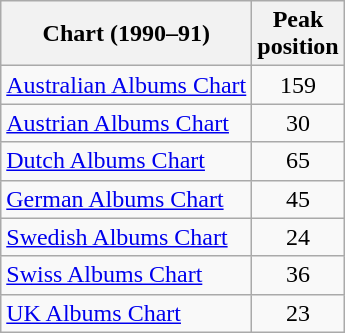<table class="wikitable sortable">
<tr>
<th>Chart (1990–91)</th>
<th>Peak<br>position</th>
</tr>
<tr>
<td><a href='#'>Australian Albums Chart</a></td>
<td style="text-align:center;">159</td>
</tr>
<tr>
<td><a href='#'>Austrian Albums Chart</a></td>
<td style="text-align:center;">30</td>
</tr>
<tr>
<td><a href='#'>Dutch Albums Chart</a></td>
<td style="text-align:center;">65</td>
</tr>
<tr>
<td><a href='#'>German Albums Chart</a></td>
<td style="text-align:center;">45</td>
</tr>
<tr>
<td><a href='#'>Swedish Albums Chart</a></td>
<td style="text-align:center;">24</td>
</tr>
<tr>
<td><a href='#'>Swiss Albums Chart</a></td>
<td style="text-align:center;">36</td>
</tr>
<tr>
<td><a href='#'>UK Albums Chart</a></td>
<td style="text-align:center;">23</td>
</tr>
</table>
